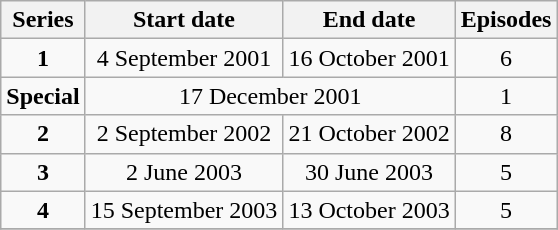<table class="wikitable" style="text-align:center;">
<tr>
<th>Series</th>
<th>Start date</th>
<th>End date</th>
<th>Episodes</th>
</tr>
<tr>
<td><strong>1</strong></td>
<td>4 September 2001</td>
<td>16 October 2001</td>
<td>6</td>
</tr>
<tr>
<td><strong>Special</strong></td>
<td colspan="2">17 December 2001</td>
<td>1</td>
</tr>
<tr>
<td><strong>2</strong></td>
<td>2 September 2002</td>
<td>21 October 2002</td>
<td>8</td>
</tr>
<tr>
<td><strong>3</strong></td>
<td>2 June 2003</td>
<td>30 June 2003</td>
<td>5</td>
</tr>
<tr>
<td><strong>4</strong></td>
<td>15 September 2003</td>
<td>13 October 2003</td>
<td>5</td>
</tr>
<tr>
</tr>
</table>
